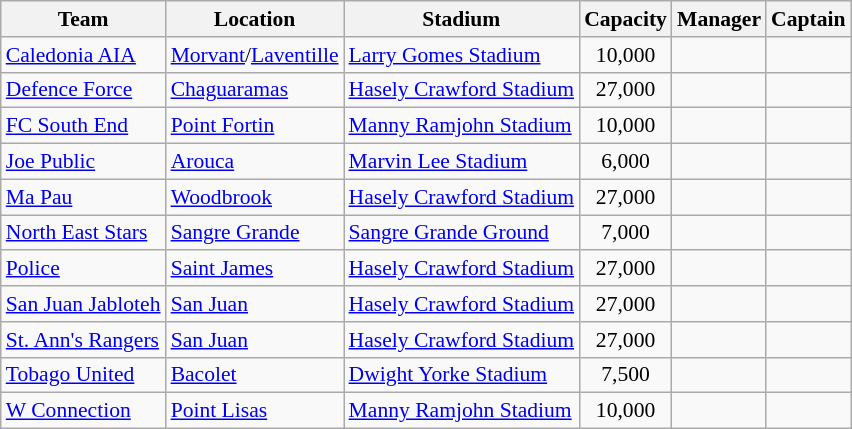<table class="sortable wikitable" style="font-size:90%;">
<tr>
<th>Team</th>
<th>Location</th>
<th>Stadium</th>
<th>Capacity</th>
<th>Manager</th>
<th>Captain</th>
</tr>
<tr>
<td><a href='#'>Caledonia AIA</a></td>
<td><a href='#'>Morvant</a>/<a href='#'>Laventille</a></td>
<td><a href='#'>Larry Gomes Stadium</a></td>
<td align=center>10,000</td>
<td> </td>
<td> </td>
</tr>
<tr>
<td><a href='#'>Defence Force</a></td>
<td><a href='#'>Chaguaramas</a></td>
<td><a href='#'>Hasely Crawford Stadium</a></td>
<td align=center>27,000</td>
<td> </td>
<td> </td>
</tr>
<tr>
<td><a href='#'>FC South End</a></td>
<td><a href='#'>Point Fortin</a></td>
<td><a href='#'>Manny Ramjohn Stadium</a></td>
<td align=center>10,000</td>
<td> </td>
<td> </td>
</tr>
<tr>
<td><a href='#'>Joe Public</a></td>
<td><a href='#'>Arouca</a></td>
<td><a href='#'>Marvin Lee Stadium</a></td>
<td align=center>6,000</td>
<td> </td>
<td> </td>
</tr>
<tr>
<td><a href='#'>Ma Pau</a></td>
<td><a href='#'>Woodbrook</a></td>
<td><a href='#'>Hasely Crawford Stadium</a></td>
<td align=center>27,000</td>
<td> </td>
<td> </td>
</tr>
<tr>
<td><a href='#'>North East Stars</a></td>
<td><a href='#'>Sangre Grande</a></td>
<td><a href='#'>Sangre Grande Ground</a></td>
<td align=center>7,000</td>
<td> </td>
<td> </td>
</tr>
<tr>
<td><a href='#'>Police</a></td>
<td><a href='#'>Saint James</a></td>
<td><a href='#'>Hasely Crawford Stadium</a></td>
<td align=center>27,000</td>
<td> </td>
<td> </td>
</tr>
<tr>
<td><a href='#'>San Juan Jabloteh</a></td>
<td><a href='#'>San Juan</a></td>
<td><a href='#'>Hasely Crawford Stadium</a></td>
<td align=center>27,000</td>
<td> </td>
<td> </td>
</tr>
<tr>
<td><a href='#'>St. Ann's Rangers</a></td>
<td><a href='#'>San Juan</a></td>
<td><a href='#'>Hasely Crawford Stadium</a></td>
<td align=center>27,000</td>
<td> </td>
<td> </td>
</tr>
<tr>
<td><a href='#'>Tobago United</a></td>
<td><a href='#'>Bacolet</a></td>
<td><a href='#'>Dwight Yorke Stadium</a></td>
<td align=center>7,500</td>
<td> </td>
<td> </td>
</tr>
<tr>
<td><a href='#'>W Connection</a></td>
<td><a href='#'>Point Lisas</a></td>
<td><a href='#'>Manny Ramjohn Stadium</a></td>
<td align=center>10,000</td>
<td> </td>
<td> </td>
</tr>
</table>
